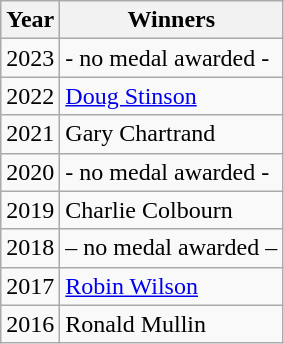<table class="wikitable">
<tr>
<th>Year</th>
<th>Winners</th>
</tr>
<tr>
<td>2023</td>
<td>- no medal awarded -</td>
</tr>
<tr>
<td>2022</td>
<td><a href='#'>Doug Stinson</a></td>
</tr>
<tr>
<td>2021</td>
<td>Gary Chartrand</td>
</tr>
<tr>
<td>2020</td>
<td>- no medal awarded -</td>
</tr>
<tr>
<td>2019</td>
<td>Charlie Colbourn</td>
</tr>
<tr>
<td>2018</td>
<td>– no medal awarded –</td>
</tr>
<tr>
<td>2017</td>
<td><a href='#'>Robin Wilson</a></td>
</tr>
<tr>
<td>2016</td>
<td>Ronald Mullin</td>
</tr>
</table>
